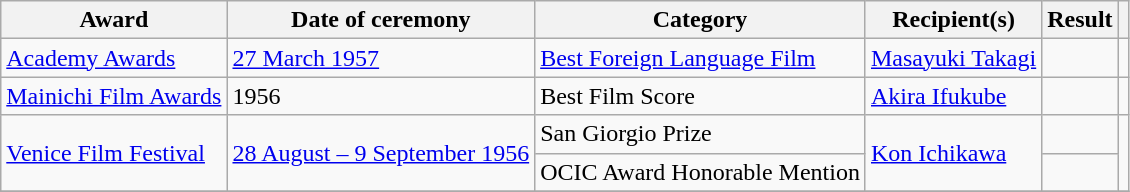<table class="wikitable sortable">
<tr>
<th scope="col">Award</th>
<th scope="col">Date of ceremony</th>
<th scope="col">Category</th>
<th scope="col">Recipient(s)</th>
<th scope="col">Result</th>
<th scope="col" class="unsortable"></th>
</tr>
<tr>
<td rowspan="1"><a href='#'>Academy Awards</a></td>
<td rowspan="1"><a href='#'>27 March 1957</a></td>
<td><a href='#'>Best Foreign Language Film</a></td>
<td><a href='#'>Masayuki Takagi</a></td>
<td></td>
<td rowspan="1"></td>
</tr>
<tr>
<td rowspan="1"><a href='#'>Mainichi Film Awards</a></td>
<td rowspan="1">1956</td>
<td>Best Film Score</td>
<td><a href='#'>Akira Ifukube</a></td>
<td></td>
<td rowspan="1"></td>
</tr>
<tr>
<td rowspan="2"><a href='#'>Venice Film Festival</a></td>
<td rowspan="2"><a href='#'>28 August – 9 September 1956</a></td>
<td>San Giorgio Prize</td>
<td rowspan="2"><a href='#'>Kon Ichikawa</a></td>
<td></td>
<td rowspan="2"></td>
</tr>
<tr>
<td>OCIC Award Honorable Mention</td>
<td></td>
</tr>
<tr>
</tr>
</table>
